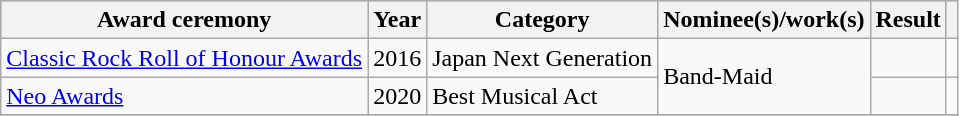<table class="wikitable sortable plainrowheaders">
<tr style="background:#ccc; text-align:center;">
<th scope="col">Award ceremony</th>
<th scope="col">Year</th>
<th scope="col">Category</th>
<th scope="col">Nominee(s)/work(s)</th>
<th scope="col">Result</th>
<th scope="col" class="unsortable"></th>
</tr>
<tr>
<td><a href='#'>Classic Rock Roll of Honour Awards</a></td>
<td>2016</td>
<td>Japan Next Generation</td>
<td rowspan="2">Band-Maid</td>
<td></td>
<td></td>
</tr>
<tr>
<td><a href='#'>Neo Awards</a></td>
<td>2020</td>
<td>Best Musical Act</td>
<td></td>
<td></td>
</tr>
<tr>
</tr>
</table>
